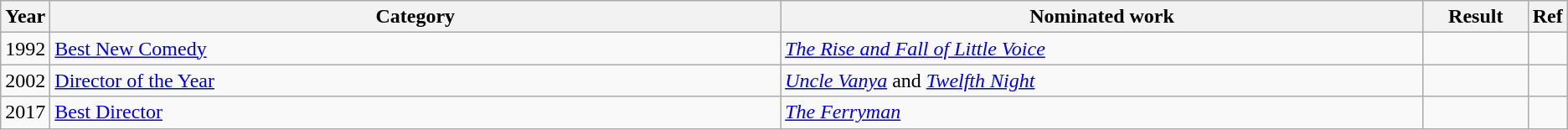<table class="wikitable sortable">
<tr>
<th scope="col" style="width:1em;">Year</th>
<th scope="col" style="width:40em;">Category</th>
<th scope="col" style="width:35em;">Nominated work</th>
<th scope="col" style="width:5em;">Result</th>
<th scope="col" style="width:1em;" class="unsortable">Ref</th>
</tr>
<tr>
<td>1992</td>
<td><a href='#'>Best New Comedy</a></td>
<td><em><a href='#'>The Rise and Fall of Little Voice</a></em></td>
<td></td>
<td></td>
</tr>
<tr>
<td>2002</td>
<td><a href='#'>Director of the Year</a></td>
<td><em><a href='#'>Uncle Vanya</a></em> and <em><a href='#'>Twelfth Night</a></em></td>
<td></td>
<td></td>
</tr>
<tr>
<td>2017</td>
<td><a href='#'>Best Director</a></td>
<td><em><a href='#'>The Ferryman</a></em></td>
<td></td>
<td></td>
</tr>
</table>
